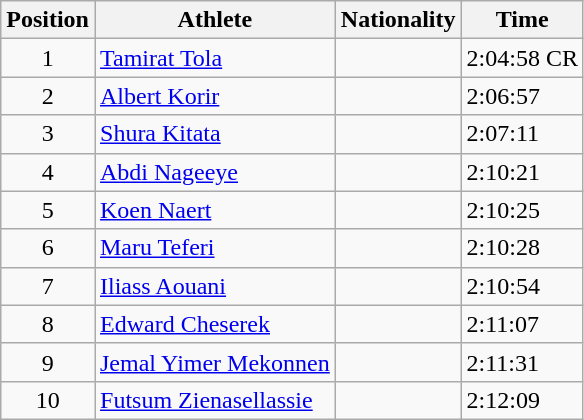<table class="wikitable sortable">
<tr>
<th scope="col">Position</th>
<th scope="col">Athlete</th>
<th scope="col">Nationality</th>
<th scope="col">Time</th>
</tr>
<tr>
<td !scope=row align=center>1</td>
<td><a href='#'>Tamirat Tola</a></td>
<td></td>
<td>2:04:58 CR</td>
</tr>
<tr>
<td !scope=row align=center>2</td>
<td><a href='#'>Albert Korir</a></td>
<td></td>
<td>2:06:57</td>
</tr>
<tr>
<td !scope=row align=center>3</td>
<td><a href='#'>Shura Kitata</a></td>
<td></td>
<td>2:07:11</td>
</tr>
<tr>
<td !scope=row align=center>4</td>
<td><a href='#'>Abdi Nageeye</a></td>
<td></td>
<td>2:10:21</td>
</tr>
<tr>
<td !scope=row align=center>5</td>
<td><a href='#'>Koen Naert</a></td>
<td></td>
<td>2:10:25</td>
</tr>
<tr>
<td !scope=row align=center>6</td>
<td><a href='#'>Maru Teferi</a></td>
<td></td>
<td>2:10:28</td>
</tr>
<tr>
<td !scope=row align=center>7</td>
<td><a href='#'>Iliass Aouani</a></td>
<td></td>
<td>2:10:54</td>
</tr>
<tr>
<td !scope=row align=center>8</td>
<td><a href='#'>Edward Cheserek</a></td>
<td></td>
<td>2:11:07</td>
</tr>
<tr>
<td !scope=row align=center>9</td>
<td><a href='#'>Jemal Yimer Mekonnen</a></td>
<td></td>
<td>2:11:31</td>
</tr>
<tr>
<td !scope=row align=center>10</td>
<td><a href='#'>Futsum Zienasellassie</a></td>
<td></td>
<td>2:12:09</td>
</tr>
</table>
